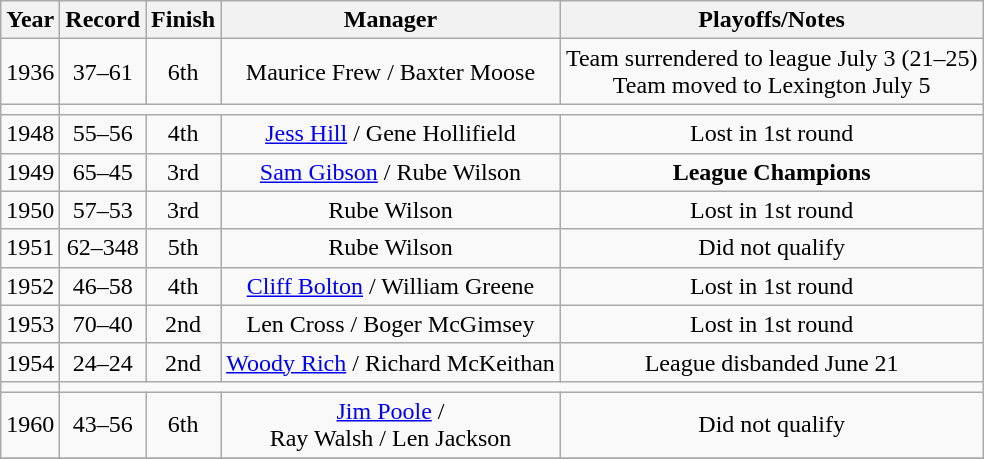<table class="wikitable" style="text-align:center">
<tr>
<th>Year</th>
<th>Record</th>
<th>Finish</th>
<th>Manager</th>
<th>Playoffs/Notes</th>
</tr>
<tr align=center>
<td>1936</td>
<td>37–61</td>
<td>6th</td>
<td>Maurice Frew / Baxter Moose</td>
<td>Team surrendered to league July 3 (21–25)<br>Team moved to Lexington July 5</td>
</tr>
<tr align=center>
<td></td>
</tr>
<tr align=center>
<td>1948</td>
<td>55–56</td>
<td>4th</td>
<td><a href='#'>Jess Hill</a> / Gene Hollifield</td>
<td>Lost in 1st round</td>
</tr>
<tr align=center>
<td>1949</td>
<td>65–45</td>
<td>3rd</td>
<td><a href='#'>Sam Gibson</a> / Rube Wilson</td>
<td><strong>League Champions</strong></td>
</tr>
<tr align=center>
<td>1950</td>
<td>57–53</td>
<td>3rd</td>
<td>Rube Wilson</td>
<td>Lost in 1st round</td>
</tr>
<tr align=center>
<td>1951</td>
<td>62–348</td>
<td>5th</td>
<td>Rube Wilson</td>
<td>Did not qualify</td>
</tr>
<tr align=center>
<td>1952</td>
<td>46–58</td>
<td>4th</td>
<td><a href='#'>Cliff Bolton</a> / William Greene</td>
<td>Lost in 1st round</td>
</tr>
<tr align=center>
<td>1953</td>
<td>70–40</td>
<td>2nd</td>
<td>Len Cross / Boger McGimsey</td>
<td>Lost in 1st round</td>
</tr>
<tr align=center>
<td>1954</td>
<td>24–24</td>
<td>2nd</td>
<td><a href='#'>Woody Rich</a> / Richard McKeithan</td>
<td>League disbanded June 21</td>
</tr>
<tr align=center>
<td></td>
</tr>
<tr align=center>
<td>1960</td>
<td>43–56</td>
<td>6th</td>
<td><a href='#'>Jim Poole</a> / <br>Ray Walsh / Len Jackson</td>
<td>Did not qualify</td>
</tr>
<tr align=center>
</tr>
</table>
